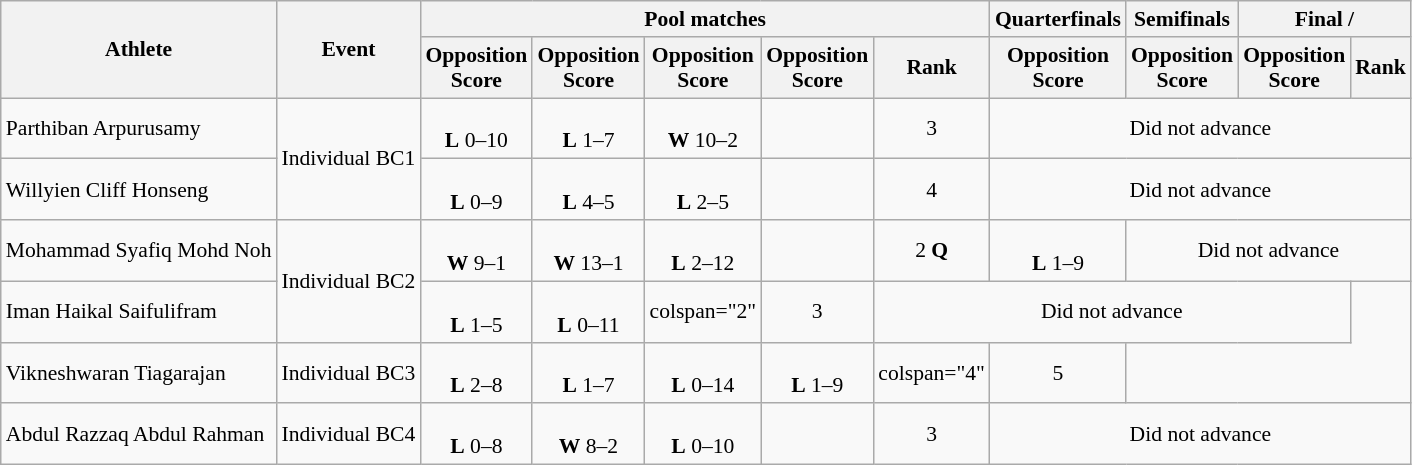<table class=wikitable style="font-size:90%">
<tr>
<th rowspan="2">Athlete</th>
<th rowspan="2">Event</th>
<th colspan="5">Pool matches</th>
<th>Quarterfinals</th>
<th>Semifinals</th>
<th colspan=2>Final / </th>
</tr>
<tr>
<th>Opposition<br>Score</th>
<th>Opposition<br>Score</th>
<th>Opposition<br>Score</th>
<th>Opposition<br>Score</th>
<th>Rank</th>
<th>Opposition<br>Score</th>
<th>Opposition<br>Score</th>
<th>Opposition<br>Score</th>
<th>Rank</th>
</tr>
<tr align=center>
<td align=left>Parthiban Arpurusamy</td>
<td align=left rowspan="2">Individual BC1</td>
<td><br><strong>L</strong> 0–10</td>
<td><br><strong>L</strong> 1–7</td>
<td><br><strong>W</strong> 10–2</td>
<td></td>
<td>3</td>
<td colspan="4">Did not advance</td>
</tr>
<tr align=center>
<td align=left>Willyien Cliff Honseng</td>
<td><br><strong>L</strong> 0–9</td>
<td><br><strong>L</strong> 4–5</td>
<td><br><strong>L</strong> 2–5</td>
<td></td>
<td>4</td>
<td colspan="4">Did not advance</td>
</tr>
<tr align=center>
<td align=left>Mohammad Syafiq Mohd Noh</td>
<td align=left rowspan="2">Individual BC2</td>
<td><br><strong>W</strong> 9–1</td>
<td><br><strong>W</strong> 13–1</td>
<td><br><strong>L</strong> 2–12</td>
<td></td>
<td>2 <strong>Q</strong></td>
<td><br><strong>L</strong> 1–9</td>
<td colspan="3">Did not advance</td>
</tr>
<tr align=center>
<td align=left>Iman Haikal Saifulifram</td>
<td><br><strong>L</strong> 1–5</td>
<td><br><strong>L</strong> 0–11</td>
<td>colspan="2" </td>
<td>3</td>
<td colspan="4">Did not advance</td>
</tr>
<tr align=center>
<td align=left>Vikneshwaran Tiagarajan</td>
<td align=left>Individual BC3</td>
<td><br><strong>L</strong> 2–8</td>
<td><br><strong>L</strong> 1–7</td>
<td><br><strong>L</strong> 0–14</td>
<td><br><strong>L</strong> 1–9</td>
<td>colspan="4" </td>
<td>5</td>
</tr>
<tr align=center>
<td align=left>Abdul Razzaq Abdul Rahman</td>
<td align=left>Individual BC4</td>
<td><br><strong>L</strong> 0–8</td>
<td><br><strong>W</strong> 8–2</td>
<td><br><strong>L</strong> 0–10</td>
<td></td>
<td>3</td>
<td colspan="4">Did not advance</td>
</tr>
</table>
